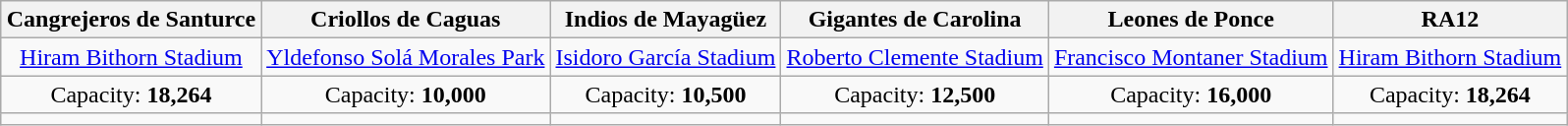<table class="wikitable" style="margin:1em auto; text-align:center">
<tr>
<th>Cangrejeros de Santurce</th>
<th>Criollos de Caguas</th>
<th>Indios de Mayagüez</th>
<th>Gigantes de Carolina</th>
<th>Leones de Ponce</th>
<th>RA12</th>
</tr>
<tr>
<td><a href='#'>Hiram Bithorn Stadium</a></td>
<td><a href='#'>Yldefonso Solá Morales Park</a></td>
<td><a href='#'>Isidoro García Stadium</a></td>
<td><a href='#'>Roberto Clemente Stadium</a></td>
<td><a href='#'>Francisco Montaner Stadium</a></td>
<td><a href='#'>Hiram Bithorn Stadium</a></td>
</tr>
<tr>
<td>Capacity: <strong>18,264</strong></td>
<td>Capacity: <strong>10,000</strong></td>
<td>Capacity: <strong>10,500</strong></td>
<td>Capacity: <strong>12,500</strong></td>
<td>Capacity: <strong>16,000</strong></td>
<td>Capacity: <strong>18,264</strong></td>
</tr>
<tr>
<td></td>
<td></td>
<td></td>
<td></td>
<td></td>
</tr>
</table>
